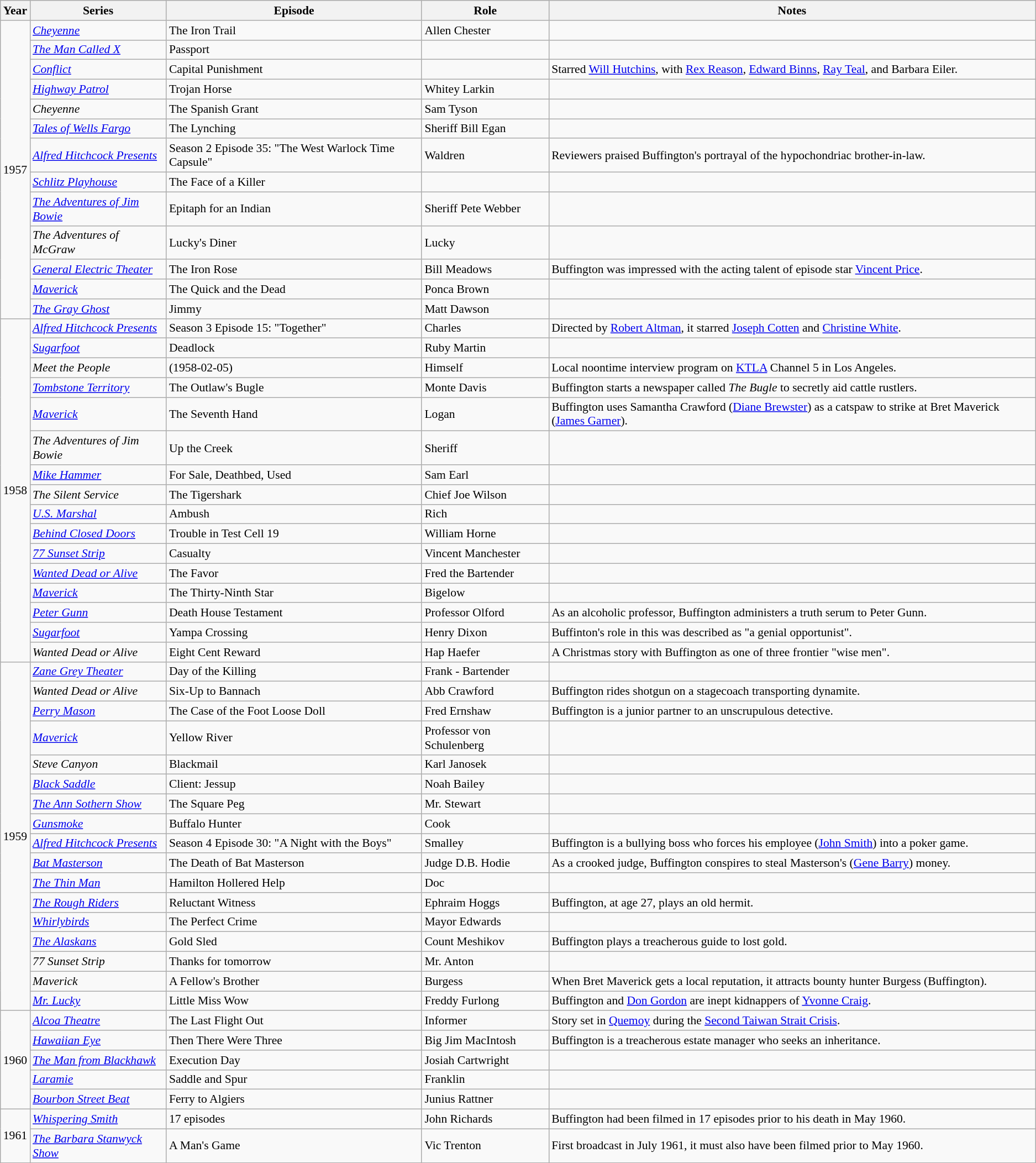<table class="wikitable sortable plainrowheaders" style="font-size: 90%">
<tr>
<th scope="col">Year</th>
<th scope="col">Series</th>
<th scope="col">Episode</th>
<th scope="col">Role</th>
<th scope="col">Notes</th>
</tr>
<tr>
<td rowspan=13>1957</td>
<td><em><a href='#'>Cheyenne</a></em></td>
<td>The Iron Trail</td>
<td>Allen Chester</td>
<td></td>
</tr>
<tr>
<td><em><a href='#'>The Man Called X</a></em></td>
<td>Passport</td>
<td></td>
<td></td>
</tr>
<tr>
<td><em><a href='#'>Conflict</a></em></td>
<td>Capital Punishment</td>
<td></td>
<td>Starred <a href='#'>Will Hutchins</a>, with <a href='#'>Rex Reason</a>, <a href='#'>Edward Binns</a>, <a href='#'>Ray Teal</a>, and Barbara Eiler.</td>
</tr>
<tr>
<td><em><a href='#'>Highway Patrol</a></em></td>
<td>Trojan Horse</td>
<td>Whitey Larkin</td>
<td></td>
</tr>
<tr>
<td><em>Cheyenne</em></td>
<td>The Spanish Grant</td>
<td>Sam Tyson</td>
<td></td>
</tr>
<tr>
<td><em><a href='#'>Tales of Wells Fargo</a></em></td>
<td>The Lynching</td>
<td>Sheriff Bill Egan</td>
<td></td>
</tr>
<tr>
<td><em><a href='#'>Alfred Hitchcock Presents</a></em></td>
<td>Season 2 Episode 35: "The West Warlock Time Capsule"</td>
<td>Waldren</td>
<td>Reviewers praised Buffington's portrayal of the hypochondriac brother-in-law.</td>
</tr>
<tr>
<td><em><a href='#'>Schlitz Playhouse</a></em></td>
<td>The Face of a Killer</td>
<td></td>
<td></td>
</tr>
<tr>
<td><em><a href='#'>The Adventures of Jim Bowie</a></em></td>
<td>Epitaph for an Indian</td>
<td>Sheriff Pete Webber</td>
<td></td>
</tr>
<tr>
<td><em>The Adventures of McGraw</em></td>
<td>Lucky's Diner</td>
<td>Lucky</td>
<td></td>
</tr>
<tr>
<td><em><a href='#'>General Electric Theater</a></em></td>
<td>The Iron Rose</td>
<td>Bill Meadows</td>
<td>Buffington was impressed with the acting talent of episode star <a href='#'>Vincent Price</a>.</td>
</tr>
<tr>
<td><em><a href='#'>Maverick</a></em></td>
<td>The Quick and the Dead</td>
<td>Ponca Brown</td>
<td></td>
</tr>
<tr>
<td><em><a href='#'>The Gray Ghost</a></em></td>
<td>Jimmy</td>
<td>Matt Dawson</td>
<td></td>
</tr>
<tr>
<td rowspan=16>1958</td>
<td><em><a href='#'>Alfred Hitchcock Presents</a></em></td>
<td>Season 3 Episode 15: "Together"</td>
<td>Charles</td>
<td>Directed by <a href='#'>Robert Altman</a>, it starred <a href='#'>Joseph Cotten</a> and <a href='#'>Christine White</a>.</td>
</tr>
<tr>
<td><em><a href='#'>Sugarfoot</a></em></td>
<td>Deadlock</td>
<td>Ruby Martin</td>
<td></td>
</tr>
<tr>
<td><em>Meet the People</em></td>
<td>(1958-02-05)</td>
<td>Himself</td>
<td>Local noontime interview program on <a href='#'>KTLA</a> Channel 5 in Los Angeles.</td>
</tr>
<tr>
<td><em><a href='#'>Tombstone Territory</a></em></td>
<td>The Outlaw's Bugle</td>
<td>Monte Davis</td>
<td>Buffington starts a newspaper called <em>The Bugle</em> to secretly aid cattle rustlers.</td>
</tr>
<tr>
<td><em><a href='#'>Maverick</a></em></td>
<td>The Seventh Hand</td>
<td>Logan</td>
<td>Buffington uses Samantha Crawford (<a href='#'>Diane Brewster</a>) as a catspaw to strike at Bret Maverick (<a href='#'>James Garner</a>).</td>
</tr>
<tr>
<td><em>The Adventures of Jim Bowie</em></td>
<td>Up the Creek</td>
<td>Sheriff</td>
<td></td>
</tr>
<tr>
<td><em><a href='#'>Mike Hammer</a></em></td>
<td>For Sale, Deathbed, Used</td>
<td>Sam Earl</td>
<td></td>
</tr>
<tr>
<td><em>The Silent Service</em></td>
<td>The Tigershark</td>
<td>Chief Joe Wilson</td>
<td></td>
</tr>
<tr>
<td><em><a href='#'>U.S. Marshal</a></em></td>
<td>Ambush</td>
<td>Rich</td>
<td></td>
</tr>
<tr>
<td><em><a href='#'>Behind Closed Doors</a></em></td>
<td>Trouble in Test Cell 19</td>
<td>William Horne</td>
<td></td>
</tr>
<tr>
<td><em><a href='#'>77 Sunset Strip</a></em></td>
<td>Casualty</td>
<td>Vincent Manchester</td>
<td></td>
</tr>
<tr>
<td><em><a href='#'>Wanted Dead or Alive</a></em></td>
<td>The Favor</td>
<td>Fred the Bartender</td>
<td></td>
</tr>
<tr>
<td><em><a href='#'>Maverick</a></em></td>
<td>The Thirty-Ninth Star</td>
<td>Bigelow</td>
<td></td>
</tr>
<tr>
<td><em><a href='#'>Peter Gunn</a></em></td>
<td>Death House Testament</td>
<td>Professor Olford</td>
<td>As an alcoholic professor, Buffington administers a truth serum to Peter Gunn.</td>
</tr>
<tr>
<td><em><a href='#'>Sugarfoot</a></em></td>
<td>Yampa Crossing</td>
<td>Henry Dixon</td>
<td>Buffinton's role in this was described as "a genial opportunist".</td>
</tr>
<tr>
<td><em>Wanted Dead or Alive</em></td>
<td>Eight Cent Reward</td>
<td>Hap Haefer</td>
<td>A Christmas story with Buffington as one of three frontier "wise men".</td>
</tr>
<tr>
<td rowspan=17>1959</td>
<td><em><a href='#'>Zane Grey Theater</a></em></td>
<td>Day of the Killing</td>
<td>Frank - Bartender</td>
<td></td>
</tr>
<tr>
<td><em>Wanted Dead or Alive</em></td>
<td>Six-Up to Bannach</td>
<td>Abb Crawford</td>
<td>Buffington rides shotgun on a stagecoach transporting dynamite.</td>
</tr>
<tr>
<td><em><a href='#'>Perry Mason</a></em></td>
<td>The Case of the Foot Loose Doll</td>
<td>Fred Ernshaw</td>
<td>Buffington is a junior partner to an unscrupulous detective.</td>
</tr>
<tr>
<td><em><a href='#'>Maverick</a></em></td>
<td>Yellow River</td>
<td>Professor von Schulenberg</td>
<td></td>
</tr>
<tr>
<td><em>Steve Canyon</em></td>
<td>Blackmail</td>
<td>Karl Janosek</td>
<td></td>
</tr>
<tr>
<td><em><a href='#'>Black Saddle</a></em></td>
<td>Client: Jessup</td>
<td>Noah Bailey</td>
<td></td>
</tr>
<tr>
<td><em><a href='#'>The Ann Sothern Show</a></em></td>
<td>The Square Peg</td>
<td>Mr. Stewart</td>
<td></td>
</tr>
<tr>
<td><em><a href='#'>Gunsmoke</a></em></td>
<td>Buffalo Hunter</td>
<td>Cook</td>
<td></td>
</tr>
<tr>
<td><em><a href='#'>Alfred Hitchcock Presents</a></em></td>
<td>Season 4 Episode 30: "A Night with the Boys"</td>
<td>Smalley</td>
<td>Buffington is a bullying boss who forces his employee (<a href='#'>John Smith</a>) into a poker game.</td>
</tr>
<tr>
<td><em><a href='#'>Bat Masterson</a></em></td>
<td>The Death of Bat Masterson</td>
<td>Judge D.B. Hodie</td>
<td>As a crooked judge, Buffington conspires to steal Masterson's (<a href='#'>Gene Barry</a>) money.</td>
</tr>
<tr>
<td><em><a href='#'>The Thin Man</a></em></td>
<td>Hamilton Hollered Help</td>
<td>Doc</td>
<td></td>
</tr>
<tr>
<td><em><a href='#'>The Rough Riders</a></em></td>
<td>Reluctant Witness</td>
<td>Ephraim Hoggs</td>
<td>Buffington, at age 27, plays an old hermit.</td>
</tr>
<tr>
<td><em><a href='#'>Whirlybirds</a></em></td>
<td>The Perfect Crime</td>
<td>Mayor Edwards</td>
<td></td>
</tr>
<tr>
<td><em><a href='#'>The Alaskans</a></em></td>
<td>Gold Sled</td>
<td>Count Meshikov</td>
<td>Buffington plays a treacherous guide to lost gold.</td>
</tr>
<tr>
<td><em>77 Sunset Strip</em></td>
<td>Thanks for tomorrow</td>
<td>Mr. Anton</td>
<td></td>
</tr>
<tr>
<td><em>Maverick</em></td>
<td>A Fellow's Brother</td>
<td>Burgess</td>
<td>When Bret Maverick gets a local reputation, it attracts bounty hunter Burgess (Buffington).</td>
</tr>
<tr>
<td><em><a href='#'>Mr. Lucky</a></em></td>
<td>Little Miss Wow</td>
<td>Freddy Furlong</td>
<td>Buffington and <a href='#'>Don Gordon</a> are inept kidnappers of <a href='#'>Yvonne Craig</a>.</td>
</tr>
<tr>
<td rowspan=5>1960</td>
<td><em><a href='#'>Alcoa Theatre</a></em></td>
<td>The Last Flight Out</td>
<td>Informer</td>
<td>Story set in <a href='#'>Quemoy</a> during the <a href='#'>Second Taiwan Strait Crisis</a>.</td>
</tr>
<tr>
<td><em><a href='#'>Hawaiian Eye</a></em></td>
<td>Then There Were Three</td>
<td>Big Jim MacIntosh</td>
<td>Buffington is a treacherous estate manager who seeks an inheritance.</td>
</tr>
<tr>
<td><em><a href='#'>The Man from Blackhawk</a></em></td>
<td>Execution Day</td>
<td>Josiah Cartwright</td>
<td></td>
</tr>
<tr>
<td><em><a href='#'>Laramie</a></em></td>
<td>Saddle and Spur</td>
<td>Franklin</td>
<td></td>
</tr>
<tr>
<td><em><a href='#'>Bourbon Street Beat</a></em></td>
<td>Ferry to Algiers</td>
<td>Junius Rattner</td>
<td></td>
</tr>
<tr>
<td rowspan=2>1961</td>
<td><em><a href='#'>Whispering Smith</a></em></td>
<td>17 episodes</td>
<td>John Richards</td>
<td>Buffington had been filmed in 17 episodes prior to his death in May 1960.</td>
</tr>
<tr>
<td><em><a href='#'>The Barbara Stanwyck Show</a></em></td>
<td>A Man's Game</td>
<td>Vic Trenton</td>
<td>First broadcast in July 1961, it must also have been filmed prior to May 1960.</td>
</tr>
<tr>
</tr>
</table>
